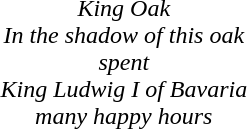<table style="width:35%;">
<tr>
<td style="text-align:center;"><em>King Oak<br>In the shadow of this oak<br>spent<br>King Ludwig I of Bavaria<br>many happy hours</em></td>
</tr>
</table>
